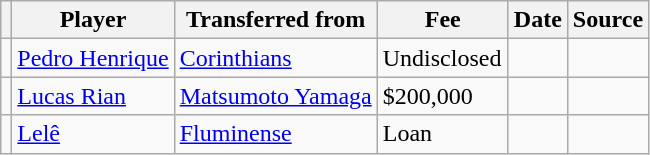<table class="wikitable plainrowheaders sortable">
<tr>
<th></th>
<th scope="col">Player</th>
<th>Transferred from</th>
<th style="width: 80px;">Fee</th>
<th scope="col">Date</th>
<th scope="col">Source</th>
</tr>
<tr>
<td align="center"></td>
<td> <a href='#'>Pedro Henrique</a></td>
<td> <a href='#'>Corinthians</a></td>
<td>Undisclosed</td>
<td></td>
<td></td>
</tr>
<tr>
<td align="center"></td>
<td> <a href='#'>Lucas Rian</a></td>
<td> <a href='#'>Matsumoto Yamaga</a></td>
<td>$200,000</td>
<td></td>
<td></td>
</tr>
<tr>
<td align="center"></td>
<td> <a href='#'>Lelê</a></td>
<td> <a href='#'>Fluminense</a></td>
<td>Loan</td>
<td></td>
<td></td>
</tr>
</table>
